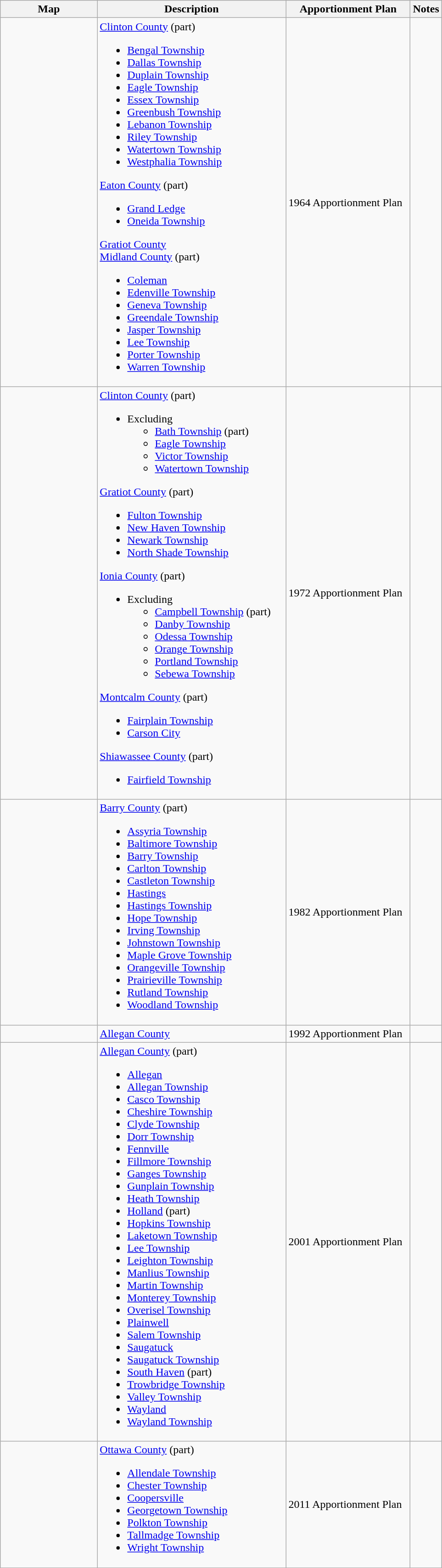<table class="wikitable sortable">
<tr>
<th style="width:100pt;">Map</th>
<th style="width:200pt;">Description</th>
<th style="width:130pt;">Apportionment Plan</th>
<th style="width:15pt;">Notes</th>
</tr>
<tr>
<td></td>
<td><a href='#'>Clinton County</a> (part)<br><ul><li><a href='#'>Bengal Township</a></li><li><a href='#'>Dallas Township</a></li><li><a href='#'>Duplain Township</a></li><li><a href='#'>Eagle Township</a></li><li><a href='#'>Essex Township</a></li><li><a href='#'>Greenbush Township</a></li><li><a href='#'>Lebanon Township</a></li><li><a href='#'>Riley Township</a></li><li><a href='#'>Watertown Township</a></li><li><a href='#'>Westphalia Township</a></li></ul><a href='#'>Eaton County</a> (part)<ul><li><a href='#'>Grand Ledge</a></li><li><a href='#'>Oneida Township</a></li></ul><a href='#'>Gratiot County</a><br><a href='#'>Midland County</a> (part)<ul><li><a href='#'>Coleman</a></li><li><a href='#'>Edenville Township</a></li><li><a href='#'>Geneva Township</a></li><li><a href='#'>Greendale Township</a></li><li><a href='#'>Jasper Township</a></li><li><a href='#'>Lee Township</a></li><li><a href='#'>Porter Township</a></li><li><a href='#'>Warren Township</a></li></ul></td>
<td>1964 Apportionment Plan</td>
<td></td>
</tr>
<tr>
<td></td>
<td><a href='#'>Clinton County</a> (part)<br><ul><li>Excluding<ul><li><a href='#'>Bath Township</a> (part)</li><li><a href='#'>Eagle Township</a></li><li><a href='#'>Victor Township</a></li><li><a href='#'>Watertown Township</a></li></ul></li></ul><a href='#'>Gratiot County</a> (part)<ul><li><a href='#'>Fulton Township</a></li><li><a href='#'>New Haven Township</a></li><li><a href='#'>Newark Township</a></li><li><a href='#'>North Shade Township</a></li></ul><a href='#'>Ionia County</a> (part)<ul><li>Excluding<ul><li><a href='#'>Campbell Township</a> (part)</li><li><a href='#'>Danby Township</a></li><li><a href='#'>Odessa Township</a></li><li><a href='#'>Orange Township</a></li><li><a href='#'>Portland Township</a></li><li><a href='#'>Sebewa Township</a></li></ul></li></ul><a href='#'>Montcalm County</a> (part)<ul><li><a href='#'>Fairplain Township</a></li><li><a href='#'>Carson City</a></li></ul><a href='#'>Shiawassee County</a> (part)<ul><li><a href='#'>Fairfield Township</a></li></ul></td>
<td>1972 Apportionment Plan</td>
<td></td>
</tr>
<tr>
<td></td>
<td><a href='#'>Barry County</a> (part)<br><ul><li><a href='#'>Assyria Township</a></li><li><a href='#'>Baltimore Township</a></li><li><a href='#'>Barry Township</a></li><li><a href='#'>Carlton Township</a></li><li><a href='#'>Castleton Township</a></li><li><a href='#'>Hastings</a></li><li><a href='#'>Hastings Township</a></li><li><a href='#'>Hope Township</a></li><li><a href='#'>Irving Township</a></li><li><a href='#'>Johnstown Township</a></li><li><a href='#'>Maple Grove Township</a></li><li><a href='#'>Orangeville Township</a></li><li><a href='#'>Prairieville Township</a></li><li><a href='#'>Rutland Township</a></li><li><a href='#'>Woodland Township</a></li></ul></td>
<td>1982 Apportionment Plan</td>
<td></td>
</tr>
<tr>
<td></td>
<td><a href='#'>Allegan County</a></td>
<td>1992 Apportionment Plan</td>
<td></td>
</tr>
<tr>
<td></td>
<td><a href='#'>Allegan County</a> (part)<br><ul><li><a href='#'>Allegan</a></li><li><a href='#'>Allegan Township</a></li><li><a href='#'>Casco Township</a></li><li><a href='#'>Cheshire Township</a></li><li><a href='#'>Clyde Township</a></li><li><a href='#'>Dorr Township</a></li><li><a href='#'>Fennville</a></li><li><a href='#'>Fillmore Township</a></li><li><a href='#'>Ganges Township</a></li><li><a href='#'>Gunplain Township</a></li><li><a href='#'>Heath Township</a></li><li><a href='#'>Holland</a> (part)</li><li><a href='#'>Hopkins Township</a></li><li><a href='#'>Laketown Township</a></li><li><a href='#'>Lee Township</a></li><li><a href='#'>Leighton Township</a></li><li><a href='#'>Manlius Township</a></li><li><a href='#'>Martin Township</a></li><li><a href='#'>Monterey Township</a></li><li><a href='#'>Overisel Township</a></li><li><a href='#'>Plainwell</a></li><li><a href='#'>Salem Township</a></li><li><a href='#'>Saugatuck</a></li><li><a href='#'>Saugatuck Township</a></li><li><a href='#'>South Haven</a> (part)</li><li><a href='#'>Trowbridge Township</a></li><li><a href='#'>Valley Township</a></li><li><a href='#'>Wayland</a></li><li><a href='#'>Wayland Township</a></li></ul></td>
<td>2001 Apportionment Plan</td>
<td></td>
</tr>
<tr>
<td></td>
<td><a href='#'>Ottawa County</a> (part)<br><ul><li><a href='#'>Allendale Township</a></li><li><a href='#'>Chester Township</a></li><li><a href='#'>Coopersville</a></li><li><a href='#'>Georgetown Township</a></li><li><a href='#'>Polkton Township</a></li><li><a href='#'>Tallmadge Township</a></li><li><a href='#'>Wright Township</a></li></ul></td>
<td>2011 Apportionment Plan</td>
<td></td>
</tr>
<tr>
</tr>
</table>
